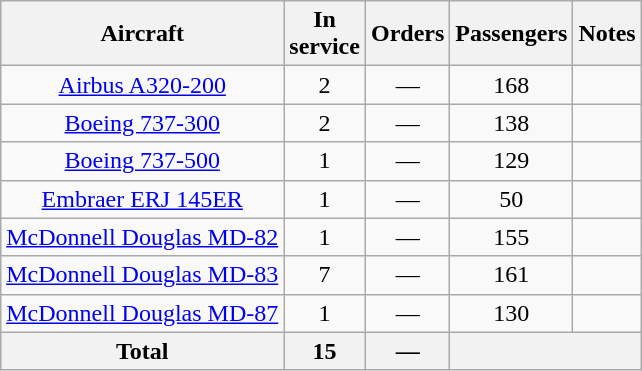<table class="wikitable" style="margin:1em auto; text-align:center;">
<tr>
<th>Aircraft</th>
<th>In <br>service</th>
<th>Orders</th>
<th>Passengers</th>
<th>Notes</th>
</tr>
<tr>
<td><a href='#'>Airbus A320-200</a></td>
<td>2</td>
<td>—</td>
<td>168</td>
<td></td>
</tr>
<tr>
<td><a href='#'>Boeing 737-300</a></td>
<td>2</td>
<td>—</td>
<td>138</td>
<td></td>
</tr>
<tr>
<td><a href='#'>Boeing 737-500</a></td>
<td>1</td>
<td>—</td>
<td>129</td>
<td></td>
</tr>
<tr>
<td><a href='#'>Embraer ERJ 145ER</a></td>
<td>1</td>
<td>—</td>
<td>50</td>
<td></td>
</tr>
<tr>
<td><a href='#'>McDonnell Douglas MD-82</a></td>
<td>1</td>
<td>—</td>
<td>155</td>
<td></td>
</tr>
<tr>
<td><a href='#'>McDonnell Douglas MD-83</a></td>
<td>7</td>
<td>—</td>
<td>161</td>
<td></td>
</tr>
<tr>
<td><a href='#'>McDonnell Douglas MD-87</a></td>
<td>1</td>
<td>—</td>
<td>130</td>
<td></td>
</tr>
<tr>
<th>Total</th>
<th>15</th>
<th>—</th>
<th colspan=2></th>
</tr>
</table>
